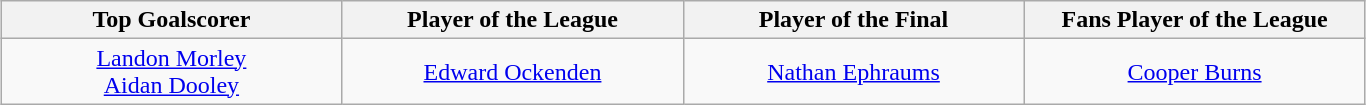<table class=wikitable style="margin:auto; text-align:center">
<tr>
<th style="width: 220px;">Top Goalscorer</th>
<th style="width: 220px;">Player of the League</th>
<th style="width: 220px;">Player of the Final</th>
<th style="width: 220px;">Fans Player of the League</th>
</tr>
<tr>
<td> <a href='#'>Landon Morley</a><br> <a href='#'>Aidan Dooley</a></td>
<td> <a href='#'>Edward Ockenden</a></td>
<td> <a href='#'>Nathan Ephraums</a></td>
<td> <a href='#'>Cooper Burns</a></td>
</tr>
</table>
